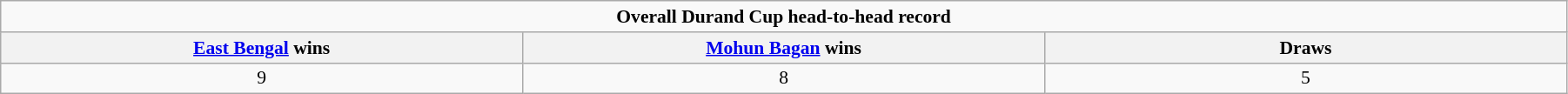<table class="wikitable" style="font-size:90%; width:95%; text-align:center">
<tr>
<td Colspan="3"><strong>Overall Durand Cup head-to-head record</strong></td>
</tr>
<tr>
<th width="33%"><a href='#'>East Bengal</a> wins</th>
<th width="33%"><a href='#'>Mohun Bagan</a> wins</th>
<th width="33%">Draws</th>
</tr>
<tr>
<td>9</td>
<td>8</td>
<td>5</td>
</tr>
</table>
